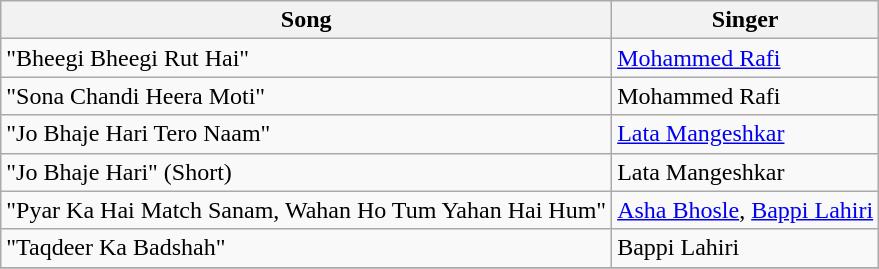<table class="wikitable">
<tr>
<th>Song</th>
<th>Singer</th>
</tr>
<tr>
<td>"Bheegi Bheegi Rut Hai"</td>
<td><a href='#'>Mohammed Rafi</a></td>
</tr>
<tr>
<td>"Sona Chandi Heera Moti"</td>
<td>Mohammed Rafi</td>
</tr>
<tr>
<td>"Jo Bhaje Hari Tero Naam"</td>
<td><a href='#'>Lata Mangeshkar</a></td>
</tr>
<tr>
<td>"Jo Bhaje Hari" (Short)</td>
<td>Lata Mangeshkar</td>
</tr>
<tr>
<td>"Pyar Ka Hai Match Sanam, Wahan Ho Tum Yahan Hai Hum"</td>
<td><a href='#'>Asha Bhosle</a>, <a href='#'>Bappi Lahiri</a></td>
</tr>
<tr>
<td>"Taqdeer Ka Badshah"</td>
<td>Bappi Lahiri</td>
</tr>
<tr>
</tr>
</table>
